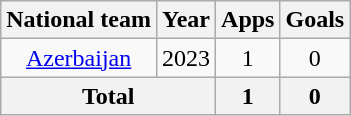<table class="wikitable" style="text-align: center;">
<tr>
<th>National team</th>
<th>Year</th>
<th>Apps</th>
<th>Goals</th>
</tr>
<tr>
<td><a href='#'>Azerbaijan</a></td>
<td>2023</td>
<td>1</td>
<td>0</td>
</tr>
<tr>
<th colspan="2">Total</th>
<th>1</th>
<th>0</th>
</tr>
</table>
